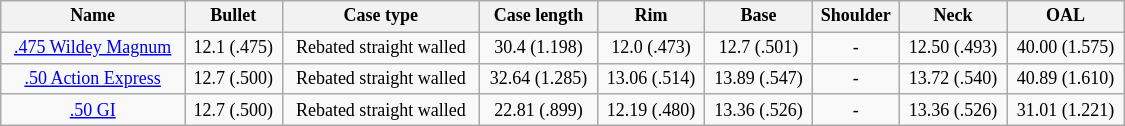<table class=wikitable style="font-size: 9pt; width:750px; text-align:center">
<tr>
<th>Name</th>
<th>Bullet</th>
<th>Case type</th>
<th>Case length</th>
<th>Rim</th>
<th>Base</th>
<th>Shoulder</th>
<th>Neck</th>
<th>OAL</th>
</tr>
<tr>
<td><a href='#'>.475 Wildey Magnum</a></td>
<td>12.1  (.475)</td>
<td>Rebated straight walled</td>
<td>30.4 (1.198)</td>
<td>12.0 (.473)</td>
<td>12.7 (.501)</td>
<td>-</td>
<td>12.50 (.493)</td>
<td>40.00 (1.575)</td>
</tr>
<tr>
<td><a href='#'>.50 Action Express</a></td>
<td>12.7  (.500)</td>
<td>Rebated straight walled</td>
<td>32.64 (1.285)</td>
<td>13.06 (.514)</td>
<td>13.89 (.547)</td>
<td>-</td>
<td>13.72 (.540)</td>
<td>40.89 (1.610)</td>
</tr>
<tr>
<td><a href='#'>.50 GI</a></td>
<td>12.7  (.500)</td>
<td>Rebated straight walled</td>
<td>22.81 (.899)</td>
<td>12.19 (.480)</td>
<td>13.36 (.526)</td>
<td>-</td>
<td>13.36 (.526)</td>
<td>31.01 (1.221)<br></td>
</tr>
</table>
